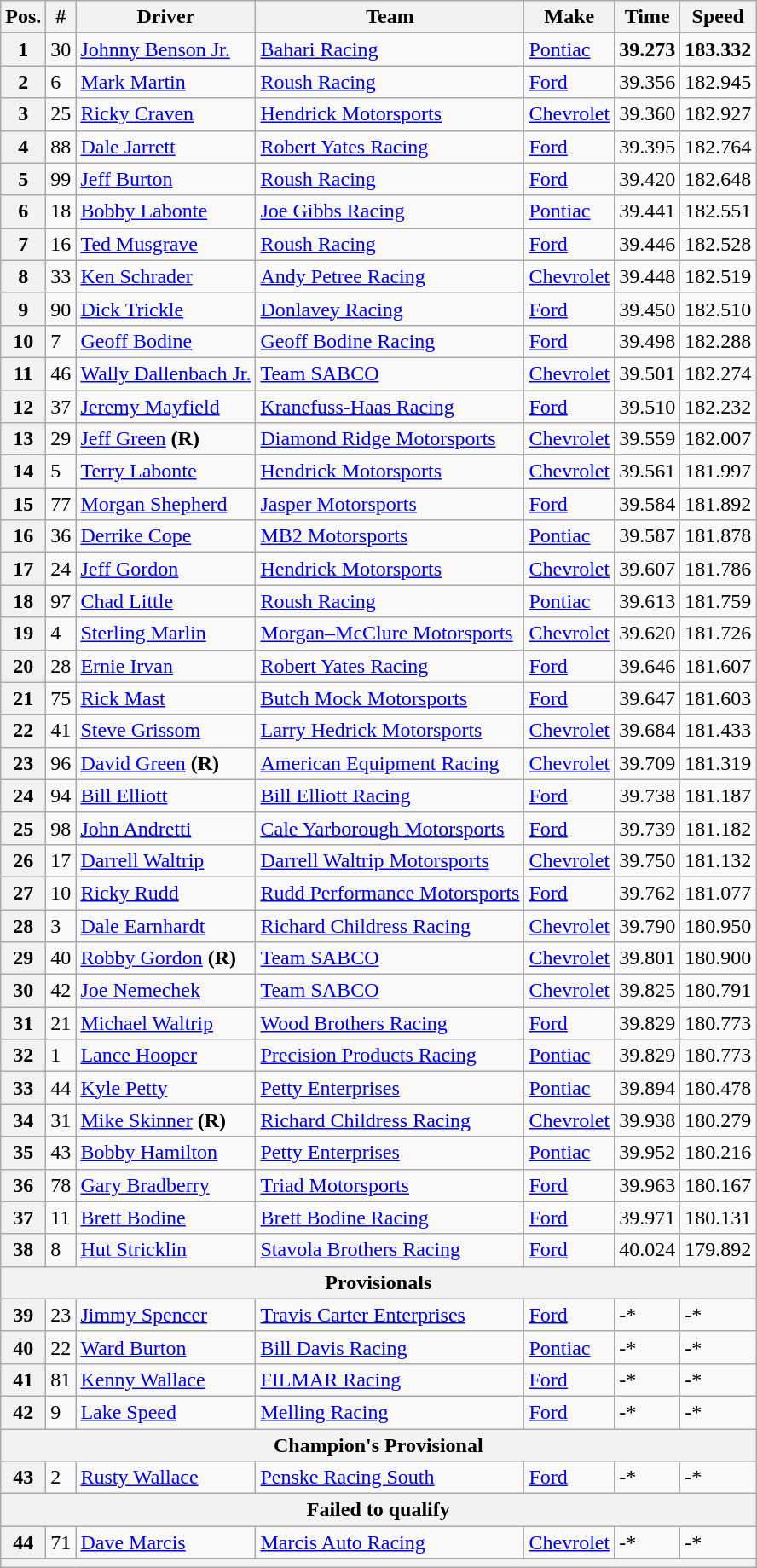<table class="wikitable">
<tr>
<th>Pos.</th>
<th>#</th>
<th>Driver</th>
<th>Team</th>
<th>Make</th>
<th>Time</th>
<th>Speed</th>
</tr>
<tr>
<th>1</th>
<td>30</td>
<td><a href='#'>Johnny Benson Jr.</a></td>
<td><a href='#'>Bahari Racing</a></td>
<td><a href='#'>Pontiac</a></td>
<td><strong>39.273</strong></td>
<td><strong>183.332</strong></td>
</tr>
<tr>
<th>2</th>
<td>6</td>
<td><a href='#'>Mark Martin</a></td>
<td><a href='#'>Roush Racing</a></td>
<td><a href='#'>Ford</a></td>
<td>39.356</td>
<td>182.945</td>
</tr>
<tr>
<th>3</th>
<td>25</td>
<td><a href='#'>Ricky Craven</a></td>
<td><a href='#'>Hendrick Motorsports</a></td>
<td><a href='#'>Chevrolet</a></td>
<td>39.360</td>
<td>182.927</td>
</tr>
<tr>
<th>4</th>
<td>88</td>
<td><a href='#'>Dale Jarrett</a></td>
<td><a href='#'>Robert Yates Racing</a></td>
<td><a href='#'>Ford</a></td>
<td>39.395</td>
<td>182.764</td>
</tr>
<tr>
<th>5</th>
<td>99</td>
<td><a href='#'>Jeff Burton</a></td>
<td><a href='#'>Roush Racing</a></td>
<td><a href='#'>Ford</a></td>
<td>39.420</td>
<td>182.648</td>
</tr>
<tr>
<th>6</th>
<td>18</td>
<td><a href='#'>Bobby Labonte</a></td>
<td><a href='#'>Joe Gibbs Racing</a></td>
<td><a href='#'>Pontiac</a></td>
<td>39.441</td>
<td>182.551</td>
</tr>
<tr>
<th>7</th>
<td>16</td>
<td><a href='#'>Ted Musgrave</a></td>
<td><a href='#'>Roush Racing</a></td>
<td><a href='#'>Ford</a></td>
<td>39.446</td>
<td>182.528</td>
</tr>
<tr>
<th>8</th>
<td>33</td>
<td><a href='#'>Ken Schrader</a></td>
<td><a href='#'>Andy Petree Racing</a></td>
<td><a href='#'>Chevrolet</a></td>
<td>39.448</td>
<td>182.519</td>
</tr>
<tr>
<th>9</th>
<td>90</td>
<td><a href='#'>Dick Trickle</a></td>
<td><a href='#'>Donlavey Racing</a></td>
<td><a href='#'>Ford</a></td>
<td>39.450</td>
<td>182.510</td>
</tr>
<tr>
<th>10</th>
<td>7</td>
<td><a href='#'>Geoff Bodine</a></td>
<td><a href='#'>Geoff Bodine Racing</a></td>
<td><a href='#'>Ford</a></td>
<td>39.498</td>
<td>182.288</td>
</tr>
<tr>
<th>11</th>
<td>46</td>
<td><a href='#'>Wally Dallenbach Jr.</a></td>
<td><a href='#'>Team SABCO</a></td>
<td><a href='#'>Chevrolet</a></td>
<td>39.501</td>
<td>182.274</td>
</tr>
<tr>
<th>12</th>
<td>37</td>
<td><a href='#'>Jeremy Mayfield</a></td>
<td><a href='#'>Kranefuss-Haas Racing</a></td>
<td><a href='#'>Ford</a></td>
<td>39.510</td>
<td>182.232</td>
</tr>
<tr>
<th>13</th>
<td>29</td>
<td><a href='#'>Jeff Green</a> <strong>(R)</strong></td>
<td><a href='#'>Diamond Ridge Motorsports</a></td>
<td><a href='#'>Chevrolet</a></td>
<td>39.559</td>
<td>182.007</td>
</tr>
<tr>
<th>14</th>
<td>5</td>
<td><a href='#'>Terry Labonte</a></td>
<td><a href='#'>Hendrick Motorsports</a></td>
<td><a href='#'>Chevrolet</a></td>
<td>39.561</td>
<td>181.997</td>
</tr>
<tr>
<th>15</th>
<td>77</td>
<td><a href='#'>Morgan Shepherd</a></td>
<td><a href='#'>Jasper Motorsports</a></td>
<td><a href='#'>Ford</a></td>
<td>39.584</td>
<td>181.892</td>
</tr>
<tr>
<th>16</th>
<td>36</td>
<td><a href='#'>Derrike Cope</a></td>
<td><a href='#'>MB2 Motorsports</a></td>
<td><a href='#'>Pontiac</a></td>
<td>39.587</td>
<td>181.878</td>
</tr>
<tr>
<th>17</th>
<td>24</td>
<td><a href='#'>Jeff Gordon</a></td>
<td><a href='#'>Hendrick Motorsports</a></td>
<td><a href='#'>Chevrolet</a></td>
<td>39.607</td>
<td>181.786</td>
</tr>
<tr>
<th>18</th>
<td>97</td>
<td><a href='#'>Chad Little</a></td>
<td><a href='#'>Roush Racing</a></td>
<td><a href='#'>Pontiac</a></td>
<td>39.613</td>
<td>181.759</td>
</tr>
<tr>
<th>19</th>
<td>4</td>
<td><a href='#'>Sterling Marlin</a></td>
<td><a href='#'>Morgan–McClure Motorsports</a></td>
<td><a href='#'>Chevrolet</a></td>
<td>39.620</td>
<td>181.726</td>
</tr>
<tr>
<th>20</th>
<td>28</td>
<td><a href='#'>Ernie Irvan</a></td>
<td><a href='#'>Robert Yates Racing</a></td>
<td><a href='#'>Ford</a></td>
<td>39.646</td>
<td>181.607</td>
</tr>
<tr>
<th>21</th>
<td>75</td>
<td><a href='#'>Rick Mast</a></td>
<td><a href='#'>Butch Mock Motorsports</a></td>
<td><a href='#'>Ford</a></td>
<td>39.647</td>
<td>181.603</td>
</tr>
<tr>
<th>22</th>
<td>41</td>
<td><a href='#'>Steve Grissom</a></td>
<td><a href='#'>Larry Hedrick Motorsports</a></td>
<td><a href='#'>Chevrolet</a></td>
<td>39.684</td>
<td>181.433</td>
</tr>
<tr>
<th>23</th>
<td>96</td>
<td><a href='#'>David Green</a> <strong>(R)</strong></td>
<td><a href='#'>American Equipment Racing</a></td>
<td><a href='#'>Chevrolet</a></td>
<td>39.709</td>
<td>181.319</td>
</tr>
<tr>
<th>24</th>
<td>94</td>
<td><a href='#'>Bill Elliott</a></td>
<td><a href='#'>Bill Elliott Racing</a></td>
<td><a href='#'>Ford</a></td>
<td>39.738</td>
<td>181.187</td>
</tr>
<tr>
<th>25</th>
<td>98</td>
<td><a href='#'>John Andretti</a></td>
<td><a href='#'>Cale Yarborough Motorsports</a></td>
<td><a href='#'>Ford</a></td>
<td>39.739</td>
<td>181.182</td>
</tr>
<tr>
<th>26</th>
<td>17</td>
<td><a href='#'>Darrell Waltrip</a></td>
<td><a href='#'>Darrell Waltrip Motorsports</a></td>
<td><a href='#'>Chevrolet</a></td>
<td>39.750</td>
<td>181.132</td>
</tr>
<tr>
<th>27</th>
<td>10</td>
<td><a href='#'>Ricky Rudd</a></td>
<td><a href='#'>Rudd Performance Motorsports</a></td>
<td><a href='#'>Ford</a></td>
<td>39.762</td>
<td>181.077</td>
</tr>
<tr>
<th>28</th>
<td>3</td>
<td><a href='#'>Dale Earnhardt</a></td>
<td><a href='#'>Richard Childress Racing</a></td>
<td><a href='#'>Chevrolet</a></td>
<td>39.790</td>
<td>180.950</td>
</tr>
<tr>
<th>29</th>
<td>40</td>
<td><a href='#'>Robby Gordon</a> <strong>(R)</strong></td>
<td><a href='#'>Team SABCO</a></td>
<td><a href='#'>Chevrolet</a></td>
<td>39.801</td>
<td>180.900</td>
</tr>
<tr>
<th>30</th>
<td>42</td>
<td><a href='#'>Joe Nemechek</a></td>
<td><a href='#'>Team SABCO</a></td>
<td><a href='#'>Chevrolet</a></td>
<td>39.825</td>
<td>180.791</td>
</tr>
<tr>
<th>31</th>
<td>21</td>
<td><a href='#'>Michael Waltrip</a></td>
<td><a href='#'>Wood Brothers Racing</a></td>
<td><a href='#'>Ford</a></td>
<td>39.829</td>
<td>180.773</td>
</tr>
<tr>
<th>32</th>
<td>1</td>
<td><a href='#'>Lance Hooper</a></td>
<td><a href='#'>Precision Products Racing</a></td>
<td><a href='#'>Pontiac</a></td>
<td>39.829</td>
<td>180.773</td>
</tr>
<tr>
<th>33</th>
<td>44</td>
<td><a href='#'>Kyle Petty</a></td>
<td><a href='#'>Petty Enterprises</a></td>
<td><a href='#'>Pontiac</a></td>
<td>39.894</td>
<td>180.478</td>
</tr>
<tr>
<th>34</th>
<td>31</td>
<td><a href='#'>Mike Skinner</a> <strong>(R)</strong></td>
<td><a href='#'>Richard Childress Racing</a></td>
<td><a href='#'>Chevrolet</a></td>
<td>39.938</td>
<td>180.279</td>
</tr>
<tr>
<th>35</th>
<td>43</td>
<td><a href='#'>Bobby Hamilton</a></td>
<td><a href='#'>Petty Enterprises</a></td>
<td><a href='#'>Pontiac</a></td>
<td>39.952</td>
<td>180.216</td>
</tr>
<tr>
<th>36</th>
<td>78</td>
<td><a href='#'>Gary Bradberry</a></td>
<td><a href='#'>Triad Motorsports</a></td>
<td><a href='#'>Ford</a></td>
<td>39.963</td>
<td>180.167</td>
</tr>
<tr>
<th>37</th>
<td>11</td>
<td><a href='#'>Brett Bodine</a></td>
<td><a href='#'>Brett Bodine Racing</a></td>
<td><a href='#'>Ford</a></td>
<td>39.971</td>
<td>180.131</td>
</tr>
<tr>
<th>38</th>
<td>8</td>
<td><a href='#'>Hut Stricklin</a></td>
<td><a href='#'>Stavola Brothers Racing</a></td>
<td><a href='#'>Ford</a></td>
<td>40.024</td>
<td>179.892</td>
</tr>
<tr>
<th colspan="7">Provisionals</th>
</tr>
<tr>
<th>39</th>
<td>23</td>
<td><a href='#'>Jimmy Spencer</a></td>
<td><a href='#'>Travis Carter Enterprises</a></td>
<td><a href='#'>Ford</a></td>
<td>-*</td>
<td>-*</td>
</tr>
<tr>
<th>40</th>
<td>22</td>
<td><a href='#'>Ward Burton</a></td>
<td><a href='#'>Bill Davis Racing</a></td>
<td><a href='#'>Pontiac</a></td>
<td>-*</td>
<td>-*</td>
</tr>
<tr>
<th>41</th>
<td>81</td>
<td><a href='#'>Kenny Wallace</a></td>
<td><a href='#'>FILMAR Racing</a></td>
<td><a href='#'>Ford</a></td>
<td>-*</td>
<td>-*</td>
</tr>
<tr>
<th>42</th>
<td>9</td>
<td><a href='#'>Lake Speed</a></td>
<td><a href='#'>Melling Racing</a></td>
<td><a href='#'>Ford</a></td>
<td>-*</td>
<td>-*</td>
</tr>
<tr>
<th colspan="7">Champion's Provisional</th>
</tr>
<tr>
<th>43</th>
<td>2</td>
<td><a href='#'>Rusty Wallace</a></td>
<td><a href='#'>Penske Racing South</a></td>
<td><a href='#'>Ford</a></td>
<td>-*</td>
<td>-*</td>
</tr>
<tr>
<th colspan="7">Failed to qualify</th>
</tr>
<tr>
<th>44</th>
<td>71</td>
<td><a href='#'>Dave Marcis</a></td>
<td><a href='#'>Marcis Auto Racing</a></td>
<td><a href='#'>Chevrolet</a></td>
<td>-*</td>
<td>-*</td>
</tr>
<tr>
<th colspan="7"></th>
</tr>
</table>
